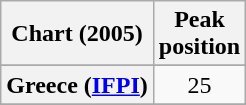<table class="wikitable sortable plainrowheaders" border="1">
<tr>
<th scope="col">Chart (2005)</th>
<th scope="col">Peak<br>position</th>
</tr>
<tr>
</tr>
<tr>
<th scope="row">Greece (<a href='#'>IFPI</a>)</th>
<td align="center">25</td>
</tr>
<tr>
</tr>
<tr>
</tr>
</table>
